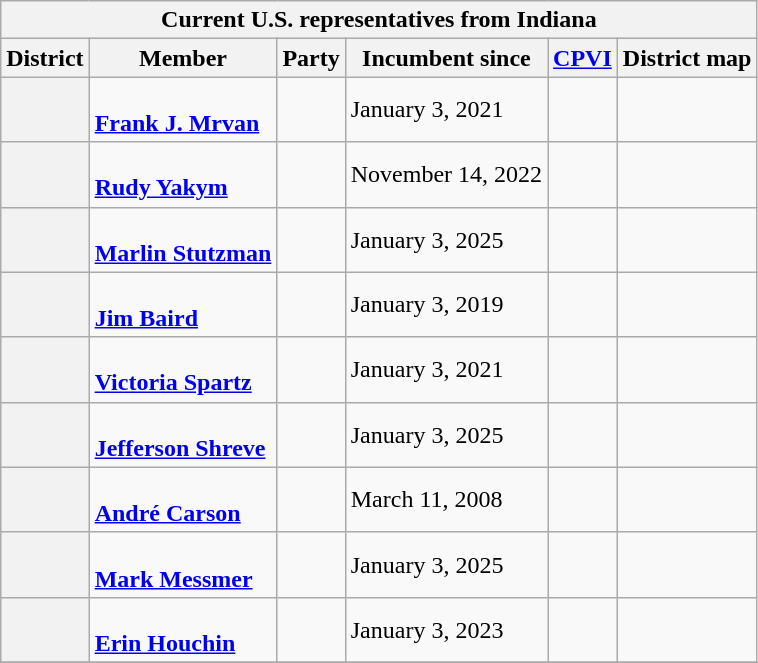<table class="wikitable sticky-header-multi sortable">
<tr>
<th colspan=6>Current U.S. representatives from Indiana</th>
</tr>
<tr>
<th>District</th>
<th>Member<br></th>
<th>Party</th>
<th data-sort-type="date">Incumbent since</th>
<th data-sort-type="number"><a href='#'>CPVI</a><br></th>
<th class="unsortable">District map</th>
</tr>
<tr>
<th></th>
<td data-sort-value="Mrvan, Frank J."><br><strong><a href='#'>Frank J. Mrvan</a></strong><br></td>
<td></td>
<td>January 3, 2021</td>
<td></td>
<td></td>
</tr>
<tr>
<th></th>
<td data-sort-value="Yakym, Rudy"><br><strong><a href='#'>Rudy Yakym</a></strong><br></td>
<td></td>
<td>November 14, 2022</td>
<td></td>
<td></td>
</tr>
<tr>
<th></th>
<td data-sort-value="Stutzman, Marlin"><br><strong><a href='#'>Marlin Stutzman</a></strong><br></td>
<td></td>
<td>January 3, 2025</td>
<td></td>
<td></td>
</tr>
<tr>
<th></th>
<td data-sort-value="Baird, Jim"><br><strong><a href='#'>Jim Baird</a></strong><br></td>
<td></td>
<td>January 3, 2019</td>
<td></td>
<td></td>
</tr>
<tr>
<th></th>
<td data-sort-value="Spartz, Victoria"><br><strong><a href='#'>Victoria Spartz</a></strong><br></td>
<td></td>
<td>January 3, 2021</td>
<td></td>
<td></td>
</tr>
<tr>
<th></th>
<td data-sort-value="Shreve, Jefferson"><br><strong><a href='#'>Jefferson Shreve</a></strong><br></td>
<td></td>
<td>January 3, 2025</td>
<td></td>
<td></td>
</tr>
<tr>
<th></th>
<td data-sort-value="Carson, André"><br><strong><a href='#'>André Carson</a></strong><br></td>
<td></td>
<td>March 11, 2008</td>
<td></td>
<td></td>
</tr>
<tr>
<th></th>
<td data-sort-value="Messmer, Mark"><br><strong><a href='#'>Mark Messmer</a></strong><br></td>
<td></td>
<td>January 3, 2025</td>
<td></td>
<td></td>
</tr>
<tr>
<th></th>
<td data-sort-value="Houchin, Erin"><br><strong><a href='#'>Erin Houchin</a></strong><br></td>
<td></td>
<td>January 3, 2023</td>
<td></td>
<td></td>
</tr>
<tr>
</tr>
</table>
